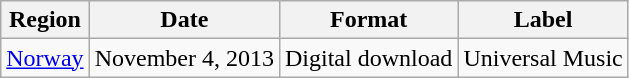<table class=wikitable>
<tr>
<th>Region</th>
<th>Date</th>
<th>Format</th>
<th>Label</th>
</tr>
<tr>
<td><a href='#'>Norway</a></td>
<td>November 4, 2013</td>
<td>Digital download</td>
<td>Universal Music</td>
</tr>
</table>
